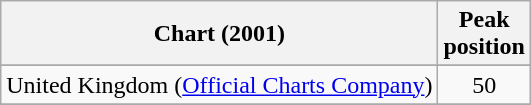<table class="wikitable sortable">
<tr>
<th>Chart (2001)</th>
<th>Peak<br>position</th>
</tr>
<tr>
</tr>
<tr>
<td align="left">United Kingdom (<a href='#'>Official Charts Company</a>)</td>
<td align="center">50</td>
</tr>
<tr>
</tr>
</table>
